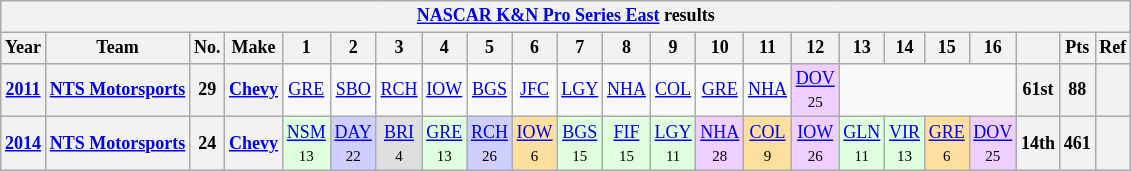<table class="wikitable" style="text-align:center; font-size:75%">
<tr>
<th colspan=45><a href='#'>NASCAR K&N Pro Series East</a> results</th>
</tr>
<tr>
<th>Year</th>
<th>Team</th>
<th>No.</th>
<th>Make</th>
<th>1</th>
<th>2</th>
<th>3</th>
<th>4</th>
<th>5</th>
<th>6</th>
<th>7</th>
<th>8</th>
<th>9</th>
<th>10</th>
<th>11</th>
<th>12</th>
<th>13</th>
<th>14</th>
<th>15</th>
<th>16</th>
<th></th>
<th>Pts</th>
<th>Ref</th>
</tr>
<tr>
<th><a href='#'>2011</a></th>
<th><a href='#'>NTS Motorsports</a></th>
<th>29</th>
<th><a href='#'>Chevy</a></th>
<td><a href='#'>GRE</a></td>
<td><a href='#'>SBO</a></td>
<td><a href='#'>RCH</a></td>
<td><a href='#'>IOW</a></td>
<td><a href='#'>BGS</a></td>
<td><a href='#'>JFC</a></td>
<td><a href='#'>LGY</a></td>
<td><a href='#'>NHA</a></td>
<td><a href='#'>COL</a></td>
<td><a href='#'>GRE</a></td>
<td><a href='#'>NHA</a></td>
<td style="background:#EFCFFF;"><a href='#'>DOV</a><br><small>25</small></td>
<td colspan=4></td>
<th>61st</th>
<th>88</th>
<th></th>
</tr>
<tr>
<th><a href='#'>2014</a></th>
<th><a href='#'>NTS Motorsports</a></th>
<th>24</th>
<th><a href='#'>Chevy</a></th>
<td style="background:#DFFFDF;"><a href='#'>NSM</a><br><small>13</small></td>
<td style="background:#CFCFFF;"><a href='#'>DAY</a><br><small>22</small></td>
<td style="background:#DFDFDF;"><a href='#'>BRI</a><br><small>4</small></td>
<td style="background:#DFFFDF;"><a href='#'>GRE</a><br><small>13</small></td>
<td style="background:#CFCFFF;"><a href='#'>RCH</a><br><small>26</small></td>
<td style="background:#FFDF9F;"><a href='#'>IOW</a><br><small>6</small></td>
<td style="background:#DFFFDF;"><a href='#'>BGS</a><br><small>15</small></td>
<td style="background:#DFFFDF;"><a href='#'>FIF</a><br><small>15</small></td>
<td style="background:#DFFFDF;"><a href='#'>LGY</a><br><small>11</small></td>
<td style="background:#EFCFFF;"><a href='#'>NHA</a><br><small>28</small></td>
<td style="background:#FFDF9F;"><a href='#'>COL</a><br><small>9</small></td>
<td style="background:#EFCFFF;"><a href='#'>IOW</a><br><small>26</small></td>
<td style="background:#DFFFDF;"><a href='#'>GLN</a><br><small>11</small></td>
<td style="background:#DFFFDF;"><a href='#'>VIR</a><br><small>13</small></td>
<td style="background:#FFDF9F;"><a href='#'>GRE</a><br><small>6</small></td>
<td style="background:#EFCFFF;"><a href='#'>DOV</a><br><small>25</small></td>
<th>14th</th>
<th>461</th>
<th></th>
</tr>
</table>
